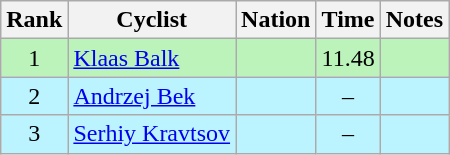<table class="wikitable sortable" style="text-align:center">
<tr>
<th>Rank</th>
<th>Cyclist</th>
<th>Nation</th>
<th>Time</th>
<th>Notes</th>
</tr>
<tr bgcolor=bbf3bb>
<td>1</td>
<td align=left data-sort-value="Balk, Klaas"><a href='#'>Klaas Balk</a></td>
<td align=left></td>
<td>11.48</td>
<td></td>
</tr>
<tr bgcolor=bbf3ff>
<td>2</td>
<td align=left data-sort-value="Bek, Andrzej"><a href='#'>Andrzej Bek</a></td>
<td align=left></td>
<td>–</td>
<td></td>
</tr>
<tr bgcolor=bbf3ff>
<td>3</td>
<td align=left data-sort-value="Kravtsov, Sergey"><a href='#'>Serhiy Kravtsov</a></td>
<td align=left></td>
<td>–</td>
<td></td>
</tr>
</table>
